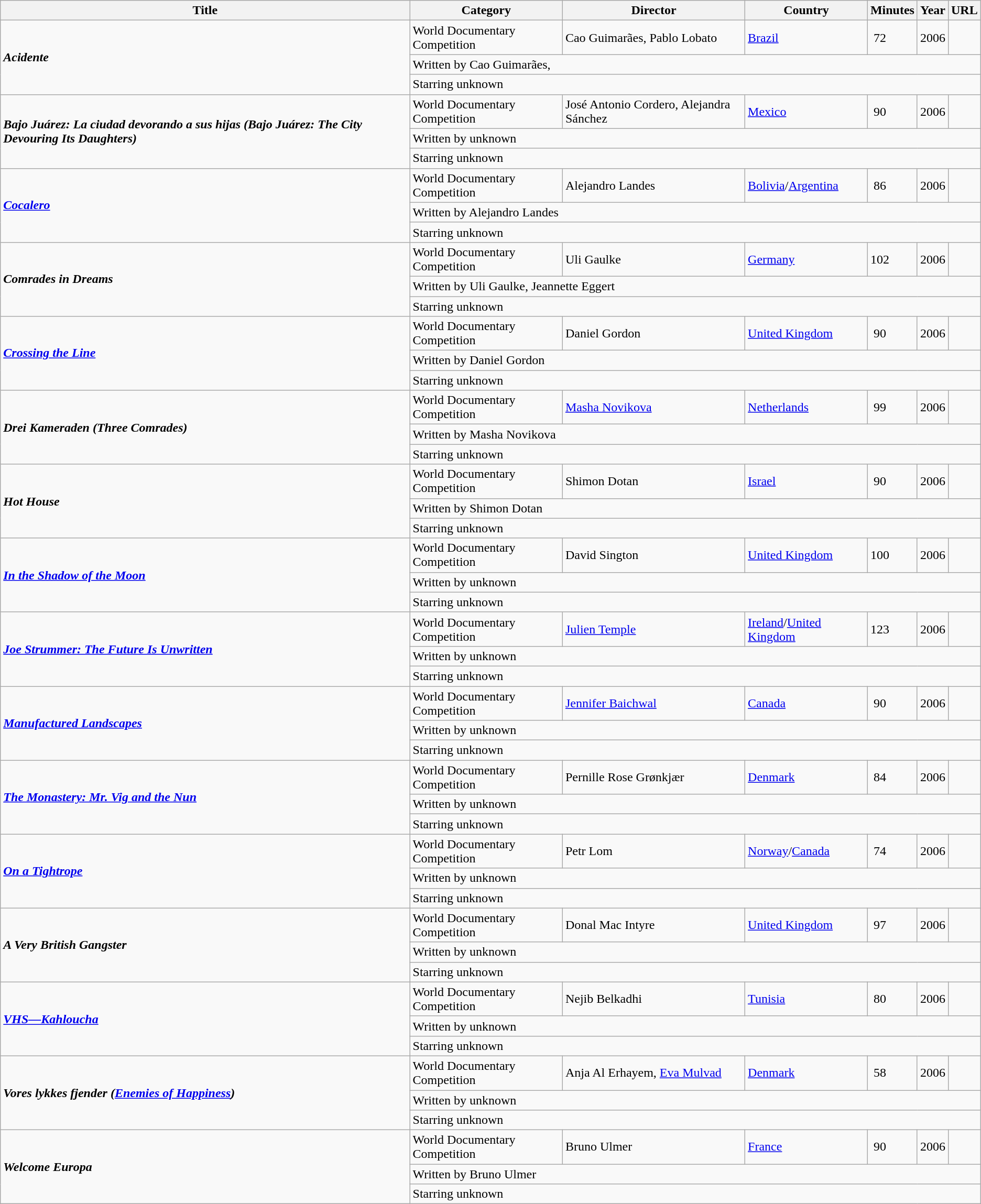<table class="wikitable" style="text-align:left">
<tr bgcolor="#ffffff">
<th>Title</th>
<th>Category</th>
<th>Director</th>
<th>Country</th>
<th>Minutes</th>
<th>Year</th>
<th>URL</th>
</tr>
<tr>
<td rowspan="3"><strong><em>Acidente</em></strong></td>
<td>World Documentary Competition</td>
<td>Cao Guimarães, Pablo Lobato</td>
<td><a href='#'>Brazil</a></td>
<td> 72</td>
<td>2006</td>
<td> </td>
</tr>
<tr>
<td colspan="6">Written by Cao Guimarães, </td>
</tr>
<tr>
<td colspan="6">Starring unknown</td>
</tr>
<tr>
<td rowspan="3"><strong><em>Bajo Juárez: La ciudad devorando a sus hijas (Bajo Juárez: The City Devouring Its Daughters)</em></strong></td>
<td>World Documentary Competition</td>
<td>José Antonio Cordero, Alejandra Sánchez</td>
<td><a href='#'>Mexico</a></td>
<td> 90</td>
<td>2006</td>
<td> </td>
</tr>
<tr>
<td colspan="6">Written by unknown</td>
</tr>
<tr>
<td colspan="6">Starring unknown</td>
</tr>
<tr>
<td rowspan="3"><strong><em><a href='#'>Cocalero</a></em></strong></td>
<td>World Documentary Competition</td>
<td>Alejandro Landes</td>
<td><a href='#'>Bolivia</a>/<a href='#'>Argentina</a></td>
<td> 86</td>
<td>2006</td>
<td> </td>
</tr>
<tr>
<td colspan="6">Written by Alejandro Landes</td>
</tr>
<tr>
<td colspan="6">Starring unknown</td>
</tr>
<tr>
<td rowspan="3"><strong><em>Comrades in Dreams</em></strong></td>
<td>World Documentary Competition</td>
<td>Uli Gaulke</td>
<td><a href='#'>Germany</a></td>
<td>102</td>
<td>2006</td>
<td> </td>
</tr>
<tr>
<td colspan="6">Written by Uli Gaulke, Jeannette Eggert</td>
</tr>
<tr>
<td colspan="6">Starring unknown</td>
</tr>
<tr>
<td rowspan="3"><strong><em><a href='#'>Crossing the Line</a></em></strong></td>
<td>World Documentary Competition</td>
<td>Daniel Gordon</td>
<td><a href='#'>United Kingdom</a></td>
<td> 90</td>
<td>2006</td>
<td> </td>
</tr>
<tr>
<td colspan="6">Written by Daniel Gordon</td>
</tr>
<tr>
<td colspan="6">Starring unknown</td>
</tr>
<tr>
<td rowspan="3"><strong><em>Drei Kameraden (Three Comrades)</em></strong></td>
<td>World Documentary Competition</td>
<td><a href='#'>Masha Novikova</a></td>
<td><a href='#'>Netherlands</a></td>
<td> 99</td>
<td>2006</td>
<td> </td>
</tr>
<tr>
<td colspan="6">Written by Masha Novikova</td>
</tr>
<tr>
<td colspan="6">Starring unknown</td>
</tr>
<tr>
<td rowspan="3"><strong><em>Hot House</em></strong></td>
<td>World Documentary Competition</td>
<td>Shimon Dotan</td>
<td><a href='#'>Israel</a></td>
<td> 90</td>
<td>2006</td>
<td> </td>
</tr>
<tr>
<td colspan="6">Written by Shimon Dotan</td>
</tr>
<tr>
<td colspan="6">Starring unknown</td>
</tr>
<tr>
<td rowspan="3"><strong><em><a href='#'>In the Shadow of the Moon</a></em></strong></td>
<td>World Documentary Competition</td>
<td>David Sington</td>
<td><a href='#'>United Kingdom</a></td>
<td>100</td>
<td>2006</td>
<td> </td>
</tr>
<tr>
<td colspan="6">Written by unknown</td>
</tr>
<tr>
<td colspan="6">Starring unknown</td>
</tr>
<tr>
<td rowspan="3"><strong><em><a href='#'>Joe Strummer: The Future Is Unwritten</a></em></strong></td>
<td>World Documentary Competition</td>
<td><a href='#'>Julien Temple</a></td>
<td><a href='#'>Ireland</a>/<a href='#'>United Kingdom</a></td>
<td>123</td>
<td>2006</td>
<td> </td>
</tr>
<tr>
<td colspan="6">Written by unknown</td>
</tr>
<tr>
<td colspan="6">Starring unknown</td>
</tr>
<tr>
<td rowspan="3"><strong><em><a href='#'>Manufactured Landscapes</a></em></strong></td>
<td>World Documentary Competition</td>
<td><a href='#'>Jennifer Baichwal</a></td>
<td><a href='#'>Canada</a></td>
<td> 90</td>
<td>2006</td>
<td> </td>
</tr>
<tr>
<td colspan="6">Written by unknown</td>
</tr>
<tr>
<td colspan="6">Starring unknown</td>
</tr>
<tr>
<td rowspan="3"><strong><em><a href='#'>The Monastery: Mr. Vig and the Nun</a></em></strong></td>
<td>World Documentary Competition</td>
<td>Pernille Rose Grønkjær</td>
<td><a href='#'>Denmark</a></td>
<td> 84</td>
<td>2006</td>
<td> </td>
</tr>
<tr>
<td colspan="6">Written by unknown</td>
</tr>
<tr>
<td colspan="6">Starring unknown</td>
</tr>
<tr>
<td rowspan="3"><strong><em><a href='#'>On a Tightrope</a></em></strong></td>
<td>World Documentary Competition</td>
<td>Petr Lom</td>
<td><a href='#'>Norway</a>/<a href='#'>Canada</a></td>
<td> 74</td>
<td>2006</td>
<td> </td>
</tr>
<tr>
<td colspan="6">Written by unknown</td>
</tr>
<tr>
<td colspan="6">Starring unknown</td>
</tr>
<tr>
<td rowspan="3"><strong><em>A Very British Gangster</em></strong></td>
<td>World Documentary Competition</td>
<td>Donal Mac Intyre</td>
<td><a href='#'>United Kingdom</a></td>
<td> 97</td>
<td>2006</td>
<td> </td>
</tr>
<tr>
<td colspan="6">Written by unknown</td>
</tr>
<tr>
<td colspan="6">Starring unknown</td>
</tr>
<tr>
<td rowspan="3"><strong><em><a href='#'>VHS—Kahloucha</a></em></strong></td>
<td>World Documentary Competition</td>
<td>Nejib Belkadhi</td>
<td><a href='#'>Tunisia</a></td>
<td> 80</td>
<td>2006</td>
<td> </td>
</tr>
<tr>
<td colspan="6">Written by unknown</td>
</tr>
<tr>
<td colspan="6">Starring unknown</td>
</tr>
<tr>
<td rowspan="3"><strong><em>Vores lykkes fjender (<a href='#'>Enemies of Happiness</a>)</em></strong></td>
<td>World Documentary Competition</td>
<td>Anja Al Erhayem, <a href='#'>Eva Mulvad</a></td>
<td><a href='#'>Denmark</a></td>
<td> 58</td>
<td>2006</td>
<td> </td>
</tr>
<tr>
<td colspan="6">Written by unknown</td>
</tr>
<tr>
<td colspan="6">Starring unknown</td>
</tr>
<tr>
<td rowspan="3"><strong><em>Welcome Europa</em></strong></td>
<td>World Documentary Competition</td>
<td>Bruno Ulmer</td>
<td><a href='#'>France</a></td>
<td> 90</td>
<td>2006</td>
<td> </td>
</tr>
<tr>
<td colspan="6">Written by Bruno Ulmer</td>
</tr>
<tr>
<td colspan="6">Starring unknown</td>
</tr>
</table>
